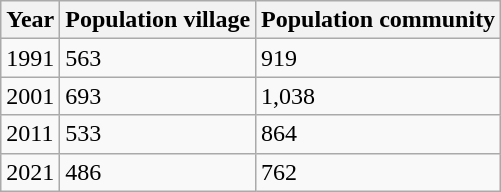<table class="wikitable">
<tr>
<th>Year</th>
<th>Population village</th>
<th>Population community</th>
</tr>
<tr>
<td>1991</td>
<td>563</td>
<td>919</td>
</tr>
<tr>
<td>2001</td>
<td>693</td>
<td>1,038</td>
</tr>
<tr>
<td>2011</td>
<td>533</td>
<td>864</td>
</tr>
<tr>
<td>2021</td>
<td>486</td>
<td>762</td>
</tr>
</table>
